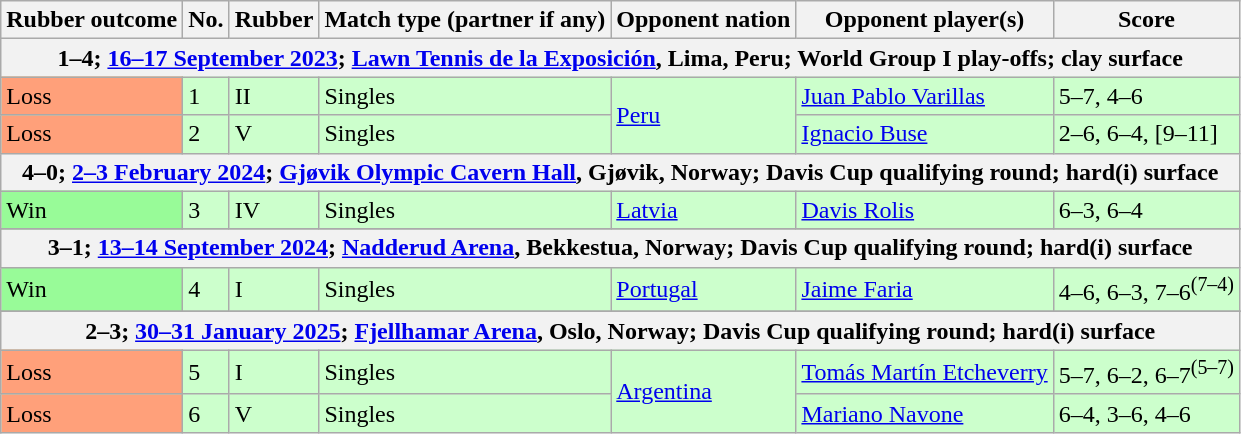<table class=wikitable>
<tr>
<th>Rubber outcome</th>
<th>No.</th>
<th>Rubber</th>
<th>Match type (partner if any)</th>
<th>Opponent nation</th>
<th>Opponent player(s)</th>
<th>Score</th>
</tr>
<tr>
<th colspan=7>1–4; <a href='#'>16–17 September 2023</a>; <a href='#'>Lawn Tennis de la Exposición</a>, Lima, Peru; World Group I play-offs; clay surface</th>
</tr>
<tr style="background:#cfc;">
<td bgcolor=ffa07a>Loss</td>
<td>1</td>
<td>II</td>
<td>Singles</td>
<td rowspan=2> <a href='#'>Peru</a></td>
<td><a href='#'>Juan Pablo Varillas</a></td>
<td>5–7, 4–6</td>
</tr>
<tr style="background:#cfc;">
<td bgcolor=ffa07a>Loss</td>
<td>2</td>
<td>V</td>
<td>Singles</td>
<td><a href='#'>Ignacio Buse</a></td>
<td>2–6, 6–4, [9–11]</td>
</tr>
<tr>
<th colspan=7>4–0; <a href='#'>2–3 February 2024</a>; <a href='#'>Gjøvik Olympic Cavern Hall</a>, Gjøvik, Norway; Davis Cup qualifying round; hard(i) surface</th>
</tr>
<tr style="background:#cfc;">
<td bgcolor=98fb98>Win</td>
<td>3</td>
<td>IV</td>
<td>Singles</td>
<td rowspan=1> <a href='#'>Latvia</a></td>
<td><a href='#'>Davis Rolis</a></td>
<td>6–3, 6–4</td>
</tr>
<tr style="background:#B0E0E6;">
</tr>
<tr>
<th colspan=7>3–1; <a href='#'>13–14 September 2024</a>; <a href='#'>Nadderud Arena</a>, Bekkestua, Norway; Davis Cup qualifying round; hard(i) surface</th>
</tr>
<tr style="background:#cfc;">
<td bgcolor=98fb98>Win</td>
<td>4</td>
<td>I</td>
<td>Singles</td>
<td rowspan=1> <a href='#'>Portugal</a></td>
<td><a href='#'>Jaime Faria</a></td>
<td>4–6, 6–3, 7–6<sup>(7–4)</sup></td>
</tr>
<tr style="background:#B0E0E6;">
</tr>
<tr>
<th colspan=7>2–3; <a href='#'>30–31 January 2025</a>; <a href='#'>Fjellhamar Arena</a>, Oslo, Norway; Davis Cup qualifying round; hard(i) surface</th>
</tr>
<tr style="background:#cfc;">
<td bgcolor=ffa07a>Loss</td>
<td>5</td>
<td>I</td>
<td>Singles</td>
<td rowspan=2> <a href='#'>Argentina</a></td>
<td><a href='#'>Tomás Martín Etcheverry</a></td>
<td>5–7, 6–2, 6–7<sup>(5–7)</sup></td>
</tr>
<tr style="background:#cfc;">
<td bgcolor=ffa07a>Loss</td>
<td>6</td>
<td>V</td>
<td>Singles</td>
<td><a href='#'>Mariano Navone</a></td>
<td>6–4, 3–6, 4–6</td>
</tr>
</table>
